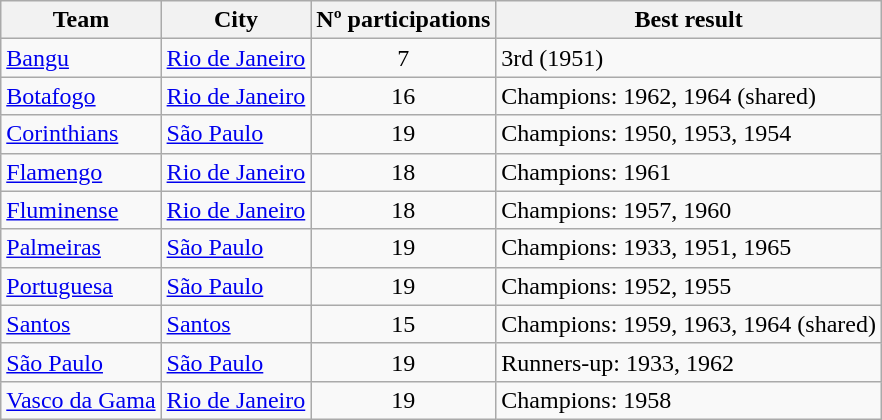<table class="wikitable sortable">
<tr>
<th>Team</th>
<th>City</th>
<th>Nº participations</th>
<th>Best result</th>
</tr>
<tr>
<td><a href='#'>Bangu</a></td>
<td> <a href='#'>Rio de Janeiro</a></td>
<td align=center>7</td>
<td>3rd (1951)</td>
</tr>
<tr>
<td><a href='#'>Botafogo</a></td>
<td> <a href='#'>Rio de Janeiro</a></td>
<td align=center>16</td>
<td>Champions: 1962, 1964 (shared)</td>
</tr>
<tr>
<td><a href='#'>Corinthians</a></td>
<td> <a href='#'>São Paulo</a></td>
<td align=center>19</td>
<td>Champions: 1950, 1953, 1954</td>
</tr>
<tr>
<td><a href='#'>Flamengo</a></td>
<td> <a href='#'>Rio de Janeiro</a></td>
<td align=center>18</td>
<td>Champions: 1961</td>
</tr>
<tr>
<td><a href='#'>Fluminense</a></td>
<td> <a href='#'>Rio de Janeiro</a></td>
<td align=center>18</td>
<td>Champions: 1957, 1960</td>
</tr>
<tr>
<td><a href='#'>Palmeiras</a></td>
<td> <a href='#'>São Paulo</a></td>
<td align=center>19</td>
<td>Champions: 1933, 1951, 1965</td>
</tr>
<tr>
<td><a href='#'>Portuguesa</a></td>
<td> <a href='#'>São Paulo</a></td>
<td align=center>19</td>
<td>Champions: 1952, 1955</td>
</tr>
<tr>
<td><a href='#'>Santos</a></td>
<td> <a href='#'>Santos</a></td>
<td align=center>15</td>
<td>Champions: 1959, 1963, 1964 (shared)</td>
</tr>
<tr>
<td><a href='#'>São Paulo</a></td>
<td> <a href='#'>São Paulo</a></td>
<td align=center>19</td>
<td>Runners-up: 1933, 1962</td>
</tr>
<tr>
<td><a href='#'>Vasco da Gama</a></td>
<td> <a href='#'>Rio de Janeiro</a></td>
<td align=center>19</td>
<td>Champions: 1958</td>
</tr>
</table>
